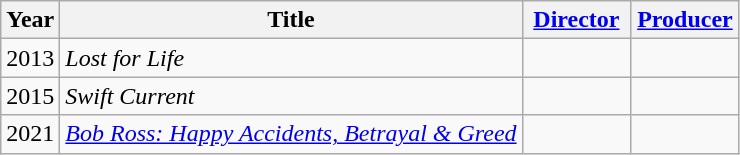<table class="wikitable">
<tr>
<th>Year</th>
<th>Title</th>
<th width=65><a href='#'>Director</a></th>
<th width=65><a href='#'>Producer</a></th>
</tr>
<tr>
<td>2013</td>
<td><em>Lost for Life</em></td>
<td></td>
<td></td>
</tr>
<tr>
<td>2015</td>
<td><em>Swift Current</em></td>
<td></td>
<td></td>
</tr>
<tr>
<td>2021</td>
<td><em><a href='#'>Bob Ross: Happy Accidents, Betrayal & Greed</a></em></td>
<td></td>
<td></td>
</tr>
</table>
